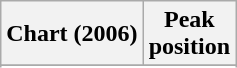<table class="wikitable sortable plainrowheaders" style="text-align:center">
<tr>
<th scope="col">Chart (2006)</th>
<th scope="col">Peak<br>position</th>
</tr>
<tr>
</tr>
<tr>
</tr>
<tr>
</tr>
</table>
